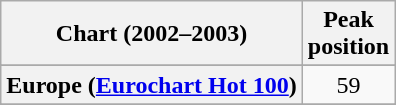<table class="wikitable sortable plainrowheaders" style="text-align:center">
<tr>
<th scope="col">Chart (2002–2003)</th>
<th scope="col">Peak<br>position</th>
</tr>
<tr>
</tr>
<tr>
</tr>
<tr>
</tr>
<tr>
</tr>
<tr>
<th scope="row">Europe (<a href='#'>Eurochart Hot 100</a>)</th>
<td>59</td>
</tr>
<tr>
</tr>
<tr>
</tr>
<tr>
</tr>
<tr>
</tr>
<tr>
</tr>
<tr>
</tr>
<tr>
</tr>
<tr>
</tr>
<tr>
</tr>
<tr>
</tr>
<tr>
</tr>
<tr>
</tr>
</table>
